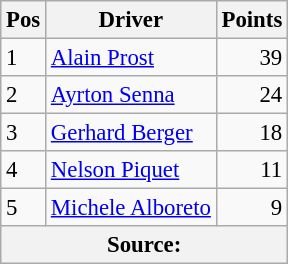<table class="wikitable" style="font-size: 95%;">
<tr>
<th>Pos</th>
<th>Driver</th>
<th>Points</th>
</tr>
<tr>
<td>1</td>
<td> <a href='#'>Alain Prost</a></td>
<td align=right>39</td>
</tr>
<tr>
<td>2</td>
<td> <a href='#'>Ayrton Senna</a></td>
<td align=right>24</td>
</tr>
<tr>
<td>3</td>
<td> <a href='#'>Gerhard Berger</a></td>
<td align=right>18</td>
</tr>
<tr>
<td>4</td>
<td> <a href='#'>Nelson Piquet</a></td>
<td align=right>11</td>
</tr>
<tr>
<td>5</td>
<td> <a href='#'>Michele Alboreto</a></td>
<td align=right>9</td>
</tr>
<tr>
<th colspan=4>Source: </th>
</tr>
</table>
